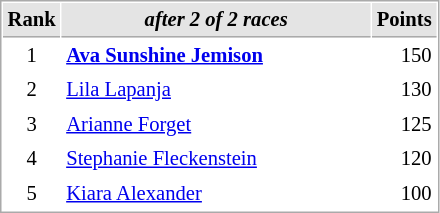<table cellspacing="1" cellpadding="3" style="border:1px solid #aaa; font-size:86%;">
<tr style="background:#e4e4e4;">
<th style="border-bottom:1px solid #aaa; width:10px;">Rank</th>
<th style="border-bottom:1px solid #aaa; width:200px; white-space:nowrap;"><em>after 2 of 2 races</em></th>
<th style="border-bottom:1px solid #aaa; width:20px;">Points</th>
</tr>
<tr>
<td style="text-align:center;">1</td>
<td> <strong><a href='#'>Ava Sunshine Jemison</a></strong></td>
<td align="right">150</td>
</tr>
<tr>
<td style="text-align:center;">2</td>
<td> <a href='#'>Lila Lapanja</a></td>
<td align="right">130</td>
</tr>
<tr>
<td style="text-align:center;">3</td>
<td> <a href='#'>Arianne Forget</a></td>
<td align="right">125</td>
</tr>
<tr>
<td style="text-align:center;">4</td>
<td> <a href='#'>Stephanie Fleckenstein</a></td>
<td align="right">120</td>
</tr>
<tr>
<td style="text-align:center;">5</td>
<td> <a href='#'>Kiara Alexander</a></td>
<td align="right">100</td>
</tr>
</table>
